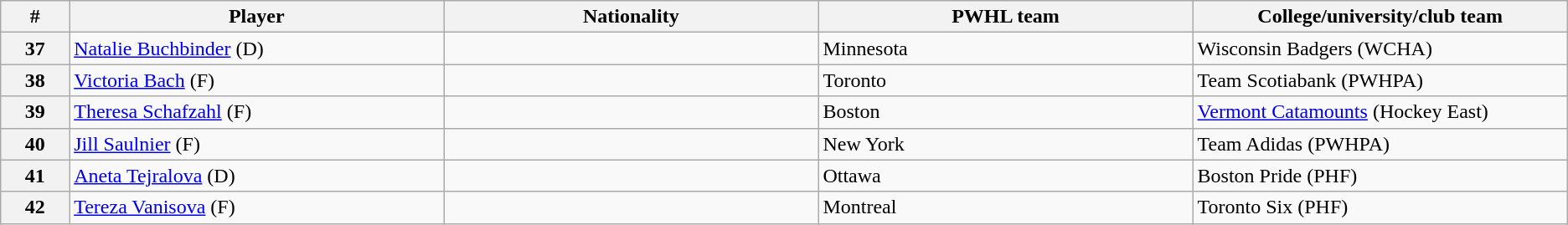<table class="wikitable">
<tr>
<th style="width:2.75%;">#</th>
<th style="width:15.0%;">Player</th>
<th style="width:15.0%;">Nationality</th>
<th style="width:15.0%;">PWHL team</th>
<th style="width:15.0%;">College/university/club team</th>
</tr>
<tr>
<th>37</th>
<td><a href='#'>Natalie Buchbinder</a> (D)</td>
<td></td>
<td>Minnesota</td>
<td>Wisconsin Badgers (WCHA)</td>
</tr>
<tr>
<th>38</th>
<td><a href='#'>Victoria Bach</a> (F)</td>
<td></td>
<td>Toronto</td>
<td>Team Scotiabank (PWHPA)</td>
</tr>
<tr>
<th>39</th>
<td><a href='#'>Theresa Schafzahl</a> (F)</td>
<td></td>
<td>Boston</td>
<td><a href='#'>Vermont Catamounts</a> (Hockey East)</td>
</tr>
<tr>
<th>40</th>
<td><a href='#'>Jill Saulnier</a> (F)</td>
<td></td>
<td>New York</td>
<td>Team Adidas (PWHPA)</td>
</tr>
<tr>
<th>41</th>
<td><a href='#'>Aneta Tejralova</a> (D)</td>
<td></td>
<td>Ottawa</td>
<td>Boston Pride (PHF)</td>
</tr>
<tr>
<th>42</th>
<td><a href='#'>Tereza Vanisova</a> (F)</td>
<td></td>
<td>Montreal</td>
<td>Toronto Six (PHF)</td>
</tr>
</table>
